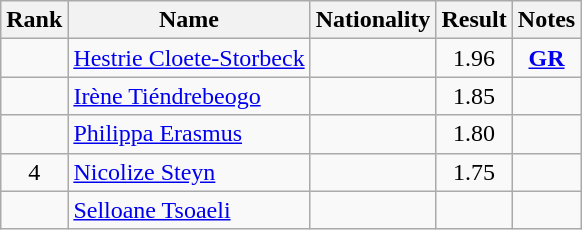<table class="wikitable sortable" style="text-align:center">
<tr>
<th>Rank</th>
<th>Name</th>
<th>Nationality</th>
<th>Result</th>
<th>Notes</th>
</tr>
<tr>
<td></td>
<td align=left><a href='#'>Hestrie Cloete-Storbeck</a></td>
<td align=left></td>
<td>1.96</td>
<td><strong><a href='#'>GR</a></strong></td>
</tr>
<tr>
<td></td>
<td align=left><a href='#'>Irène Tiéndrebeogo</a></td>
<td align=left></td>
<td>1.85</td>
<td></td>
</tr>
<tr>
<td></td>
<td align=left><a href='#'>Philippa Erasmus</a></td>
<td align=left></td>
<td>1.80</td>
<td></td>
</tr>
<tr>
<td>4</td>
<td align=left><a href='#'>Nicolize Steyn</a></td>
<td align=left></td>
<td>1.75</td>
<td></td>
</tr>
<tr>
<td></td>
<td align=left><a href='#'>Selloane Tsoaeli</a></td>
<td align=left></td>
<td></td>
<td></td>
</tr>
</table>
